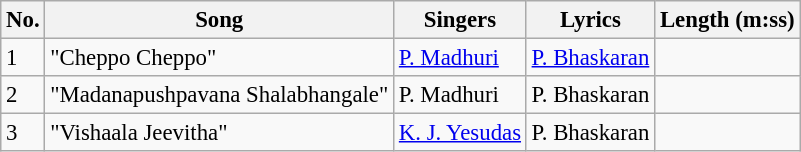<table class="wikitable" style="font-size:95%;">
<tr>
<th>No.</th>
<th>Song</th>
<th>Singers</th>
<th>Lyrics</th>
<th>Length (m:ss)</th>
</tr>
<tr>
<td>1</td>
<td>"Cheppo Cheppo"</td>
<td><a href='#'>P. Madhuri</a></td>
<td><a href='#'>P. Bhaskaran</a></td>
<td></td>
</tr>
<tr>
<td>2</td>
<td>"Madanapushpavana Shalabhangale"</td>
<td>P. Madhuri</td>
<td>P. Bhaskaran</td>
<td></td>
</tr>
<tr>
<td>3</td>
<td>"Vishaala Jeevitha"</td>
<td><a href='#'>K. J. Yesudas</a></td>
<td>P. Bhaskaran</td>
<td></td>
</tr>
</table>
